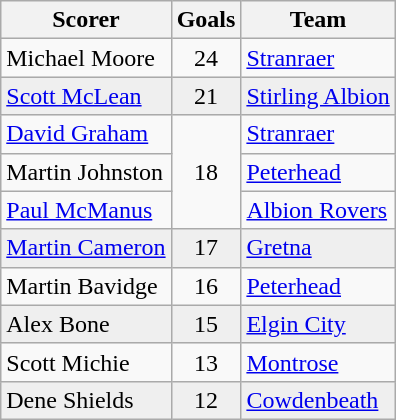<table class="wikitable">
<tr>
<th>Scorer</th>
<th>Goals</th>
<th>Team</th>
</tr>
<tr>
<td> Michael Moore</td>
<td style="text-align:center">24</td>
<td><a href='#'>Stranraer</a></td>
</tr>
<tr bgcolor="#EFEFEF">
<td> <a href='#'>Scott McLean</a></td>
<td style="text-align:center">21</td>
<td><a href='#'>Stirling Albion</a></td>
</tr>
<tr>
<td> <a href='#'>David Graham</a></td>
<td rowspan="3" style="text-align:center">18</td>
<td><a href='#'>Stranraer</a></td>
</tr>
<tr>
<td> Martin Johnston</td>
<td><a href='#'>Peterhead</a></td>
</tr>
<tr>
<td> <a href='#'>Paul McManus</a></td>
<td><a href='#'>Albion Rovers</a></td>
</tr>
<tr bgcolor="#EFEFEF">
<td> <a href='#'>Martin Cameron</a></td>
<td style="text-align:center">17</td>
<td><a href='#'>Gretna</a></td>
</tr>
<tr>
<td> Martin Bavidge</td>
<td style="text-align:center">16</td>
<td><a href='#'>Peterhead</a></td>
</tr>
<tr bgcolor="#EFEFEF">
<td> Alex Bone</td>
<td style="text-align:center">15</td>
<td><a href='#'>Elgin City</a></td>
</tr>
<tr>
<td> Scott Michie</td>
<td style="text-align:center">13</td>
<td><a href='#'>Montrose</a></td>
</tr>
<tr bgcolor="#EFEFEF">
<td> Dene Shields</td>
<td style="text-align:center">12</td>
<td><a href='#'>Cowdenbeath</a></td>
</tr>
</table>
